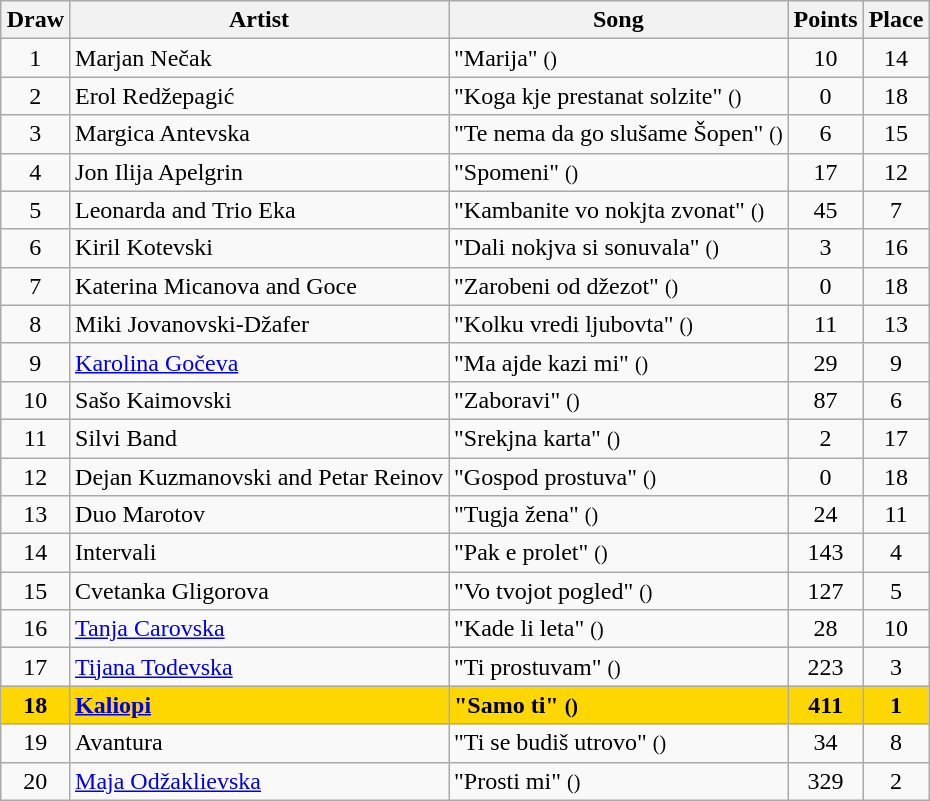<table class="sortable wikitable" style="margin: 1em auto 1em auto; text-align:center">
<tr>
<th>Draw</th>
<th>Artist</th>
<th>Song</th>
<th>Points</th>
<th>Place</th>
</tr>
<tr>
<td>1</td>
<td align="left">Marjan Nečak</td>
<td align="left">"Marija" <small>()</small></td>
<td>10</td>
<td>14</td>
</tr>
<tr>
<td>2</td>
<td align="left">Erol Redžepagić</td>
<td align="left">"Koga kje prestanat solzite" <small>()</small></td>
<td>0</td>
<td>18</td>
</tr>
<tr>
<td>3</td>
<td align="left">Margica Antevska</td>
<td align="left">"Te nema da go slušame Šopen" <small>()</small></td>
<td>6</td>
<td>15</td>
</tr>
<tr>
<td>4</td>
<td align="left">Jon Ilija Apelgrin</td>
<td align="left">"Spomeni" <small>()</small></td>
<td>17</td>
<td>12</td>
</tr>
<tr>
<td>5</td>
<td align="left">Leonarda and Trio Eka</td>
<td align="left">"Kambanite vo nokjta zvonat" <small>()</small></td>
<td>45</td>
<td>7</td>
</tr>
<tr>
<td>6</td>
<td align="left">Kiril Kotevski</td>
<td align="left">"Dali nokjva si sonuvala" <small>()</small></td>
<td>3</td>
<td>16</td>
</tr>
<tr>
<td>7</td>
<td align="left">Katerina Micanova and Goce</td>
<td align="left">"Zarobeni od džezot" <small>()</small></td>
<td>0</td>
<td>18</td>
</tr>
<tr>
<td>8</td>
<td align="left">Miki Jovanovski-Džafer</td>
<td align="left">"Kolku vredi ljubovta" <small>()</small></td>
<td>11</td>
<td>13</td>
</tr>
<tr>
<td>9</td>
<td align="left"><a href='#'>Karolina Gočeva</a></td>
<td align="left">"Ma ajde kazi mi" <small>()</small></td>
<td>29</td>
<td>9</td>
</tr>
<tr>
<td>10</td>
<td align="left">Sašo Kaimovski</td>
<td align="left">"Zaboravi" <small>()</small></td>
<td>87</td>
<td>6</td>
</tr>
<tr>
<td>11</td>
<td align="left">Silvi Band</td>
<td align="left">"Srekjna karta" <small>()</small></td>
<td>2</td>
<td>17</td>
</tr>
<tr>
<td>12</td>
<td align="left">Dejan Kuzmanovski and Petar Reinov</td>
<td align="left">"Gospod prostuva" <small>()</small></td>
<td>0</td>
<td>18</td>
</tr>
<tr>
<td>13</td>
<td align="left">Duo Marotov</td>
<td align="left">"Tugja žena" <small>()</small></td>
<td>24</td>
<td>11</td>
</tr>
<tr>
<td>14</td>
<td align="left">Intervali</td>
<td align="left">"Pak e prolet" <small>()</small></td>
<td>143</td>
<td>4</td>
</tr>
<tr>
<td>15</td>
<td align="left">Cvetanka Gligorova</td>
<td align="left">"Vo tvojot pogled" <small>()</small></td>
<td>127</td>
<td>5</td>
</tr>
<tr>
<td>16</td>
<td align="left"><a href='#'>Tanja Carovska</a></td>
<td align="left">"Kade li leta" <small>()</small></td>
<td>28</td>
<td>10</td>
</tr>
<tr>
<td>17</td>
<td align="left"><a href='#'>Tijana Todevska</a></td>
<td align="left">"Ti prostuvam" <small>()</small></td>
<td>223</td>
<td>3</td>
</tr>
<tr style="font-weight:bold; background:gold;">
<td>18</td>
<td align="left"><a href='#'>Kaliopi</a></td>
<td align="left">"Samo ti" <small>()</small></td>
<td>411</td>
<td>1</td>
</tr>
<tr>
<td>19</td>
<td align="left">Avantura</td>
<td align="left">"Ti se budiš utrovo" <small>()</small></td>
<td>34</td>
<td>8</td>
</tr>
<tr>
<td>20</td>
<td align="left"><a href='#'>Maja Odžaklievska</a></td>
<td align="left">"Prosti mi" <small>()</small></td>
<td>329</td>
<td>2</td>
</tr>
</table>
